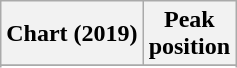<table class="wikitable sortable plainrowheaders" style="text-align:center">
<tr>
<th scope="col">Chart (2019)</th>
<th scope="col">Peak<br> position</th>
</tr>
<tr>
</tr>
<tr>
</tr>
<tr>
</tr>
<tr>
</tr>
</table>
